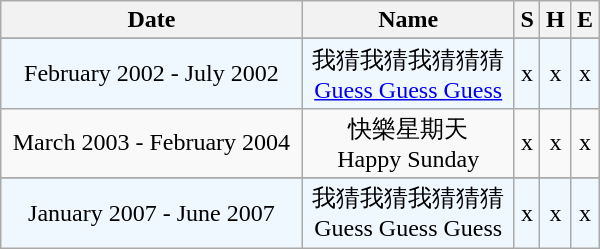<table class="wikitable" width="400px">
<tr>
<th align="left">Date</th>
<th align="left">Name</th>
<th align="left">S</th>
<th align="left">H</th>
<th align="left">E</th>
</tr>
<tr>
</tr>
<tr bgcolor="#F0F8FF">
<td align="center">February 2002 - July 2002</td>
<td align="center">我猜我猜我猜猜猜<br><a href='#'>Guess Guess Guess</a></td>
<td align="center">x</td>
<td align="center">x</td>
<td align="center">x</td>
</tr>
<tr>
<td align="center">March 2003 - February 2004</td>
<td align="center">快樂星期天<br>Happy Sunday</td>
<td align="center">x</td>
<td align="center">x</td>
<td align="center">x</td>
</tr>
<tr>
</tr>
<tr bgcolor="#F0F8FF">
<td align="center">January 2007 - June 2007</td>
<td align="center">我猜我猜我猜猜猜<br>Guess Guess Guess</td>
<td align="center">x</td>
<td align="center">x</td>
<td align="center">x</td>
</tr>
</table>
